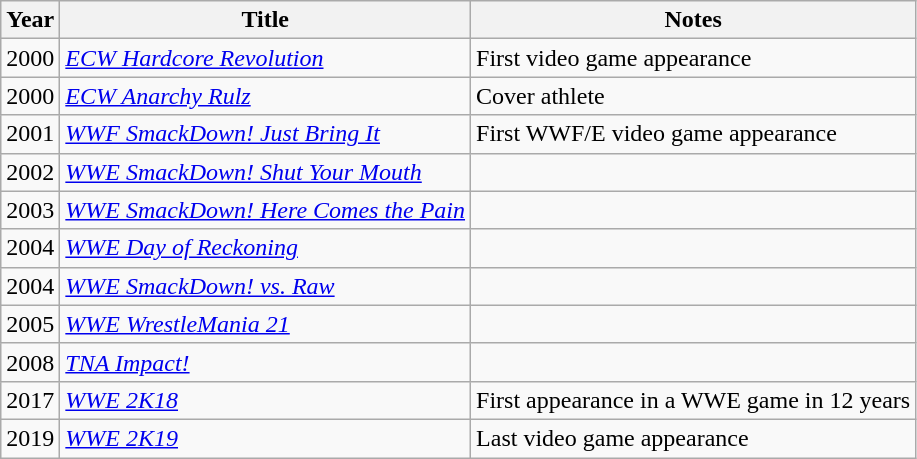<table class="wikitable sortable">
<tr>
<th>Year</th>
<th>Title</th>
<th>Notes</th>
</tr>
<tr>
<td>2000</td>
<td><em><a href='#'>ECW Hardcore Revolution</a></em></td>
<td>First video game appearance</td>
</tr>
<tr>
<td>2000</td>
<td><em><a href='#'>ECW Anarchy Rulz</a></em></td>
<td>Cover athlete</td>
</tr>
<tr>
<td>2001</td>
<td><em><a href='#'>WWF SmackDown! Just Bring It</a></em></td>
<td>First WWF/E video game appearance</td>
</tr>
<tr>
<td>2002</td>
<td><em><a href='#'>WWE SmackDown! Shut Your Mouth</a></em></td>
<td></td>
</tr>
<tr>
<td>2003</td>
<td><em><a href='#'>WWE SmackDown! Here Comes the Pain</a></em></td>
<td></td>
</tr>
<tr>
<td>2004</td>
<td><em><a href='#'>WWE Day of Reckoning</a></em></td>
<td></td>
</tr>
<tr>
<td>2004</td>
<td><em><a href='#'>WWE SmackDown! vs. Raw</a></em></td>
<td></td>
</tr>
<tr>
<td>2005</td>
<td><em><a href='#'>WWE WrestleMania 21</a></em></td>
<td></td>
</tr>
<tr>
<td>2008</td>
<td><em><a href='#'>TNA Impact!</a></em></td>
<td></td>
</tr>
<tr>
<td>2017</td>
<td><em><a href='#'>WWE 2K18</a></em></td>
<td>First appearance in a WWE game in 12 years</td>
</tr>
<tr>
<td>2019</td>
<td><em><a href='#'>WWE 2K19</a></em></td>
<td>Last video game appearance</td>
</tr>
</table>
